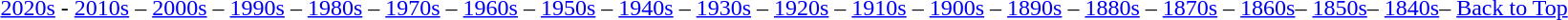<table class="toccolours" align="centre">
<tr>
<td><br><a href='#'>2020s</a>
-
<a href='#'>2010s</a> – <a href='#'>2000s</a> – <a href='#'>1990s</a> – <a href='#'>1980s</a> – <a href='#'>1970s</a> – <a href='#'>1960s</a> – <a href='#'>1950s</a> – <a href='#'>1940s</a> – <a href='#'>1930s</a> – <a href='#'>1920s</a> – <a href='#'>1910s</a> – <a href='#'>1900s</a> – <a href='#'>1890s</a> – <a href='#'>1880s</a> – <a href='#'>1870s</a> – <a href='#'>1860s</a>– <a href='#'>1850s</a>– <a href='#'>1840s</a>– <a href='#'>Back to Top</a></td>
</tr>
</table>
